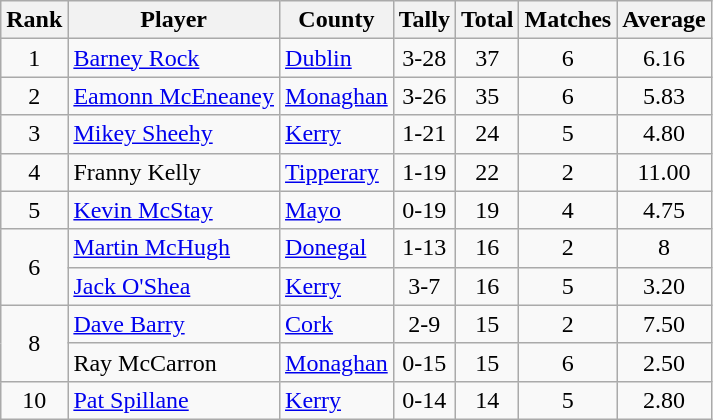<table class="wikitable">
<tr>
<th>Rank</th>
<th>Player</th>
<th>County</th>
<th>Tally</th>
<th>Total</th>
<th>Matches</th>
<th>Average</th>
</tr>
<tr>
<td rowspan=1 align=center>1</td>
<td><a href='#'>Barney Rock</a></td>
<td><a href='#'>Dublin</a></td>
<td align=center>3-28</td>
<td align=center>37</td>
<td align=center>6</td>
<td align=center>6.16</td>
</tr>
<tr>
<td rowspan=1 align=center>2</td>
<td><a href='#'>Eamonn McEneaney</a></td>
<td><a href='#'>Monaghan</a></td>
<td align=center>3-26</td>
<td align=center>35</td>
<td align=center>6</td>
<td align=center>5.83</td>
</tr>
<tr>
<td rowspan=1 align=center>3</td>
<td><a href='#'>Mikey Sheehy</a></td>
<td><a href='#'>Kerry</a></td>
<td align=center>1-21</td>
<td align=center>24</td>
<td align=center>5</td>
<td align=center>4.80</td>
</tr>
<tr>
<td rowspan=1 align=center>4</td>
<td>Franny Kelly</td>
<td><a href='#'>Tipperary</a></td>
<td align=center>1-19</td>
<td align=center>22</td>
<td align=center>2</td>
<td align=center>11.00</td>
</tr>
<tr>
<td rowspan=1 align=center>5</td>
<td><a href='#'>Kevin McStay</a></td>
<td><a href='#'>Mayo</a></td>
<td align=center>0-19</td>
<td align=center>19</td>
<td align=center>4</td>
<td align=center>4.75</td>
</tr>
<tr>
<td rowspan=2 align=center>6</td>
<td><a href='#'>Martin McHugh</a></td>
<td><a href='#'>Donegal</a></td>
<td align=center>1-13</td>
<td align=center>16</td>
<td align=center>2</td>
<td align=center>8</td>
</tr>
<tr>
<td><a href='#'>Jack O'Shea</a></td>
<td><a href='#'>Kerry</a></td>
<td align=center>3-7</td>
<td align=center>16</td>
<td align=center>5</td>
<td align=center>3.20</td>
</tr>
<tr>
<td rowspan=2 align=center>8</td>
<td><a href='#'>Dave Barry</a></td>
<td><a href='#'>Cork</a></td>
<td align=center>2-9</td>
<td align=center>15</td>
<td align=center>2</td>
<td align=center>7.50</td>
</tr>
<tr>
<td>Ray McCarron</td>
<td><a href='#'>Monaghan</a></td>
<td align=center>0-15</td>
<td align=center>15</td>
<td align=center>6</td>
<td align=center>2.50</td>
</tr>
<tr>
<td rowspan=1 align=center>10</td>
<td><a href='#'>Pat Spillane</a></td>
<td><a href='#'>Kerry</a></td>
<td align=center>0-14</td>
<td align=center>14</td>
<td align=center>5</td>
<td align=center>2.80</td>
</tr>
</table>
